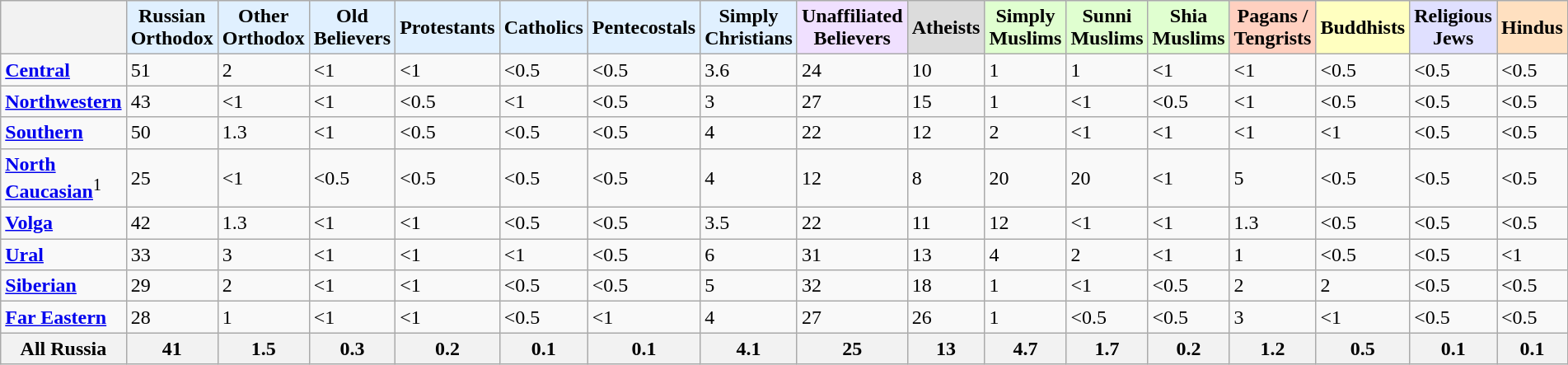<table class="wikitable">
<tr>
<th></th>
<th style="background:#E0F0FF;">Russian Orthodox</th>
<th style="background:#E0F0FF;">Other Orthodox</th>
<th style="background:#E0F0FF;">Old Believers</th>
<th style="background:#E0F0FF;">Protestants</th>
<th style="background:#E0F0FF;">Catholics</th>
<th style="background:#E0F0FF;">Pentecostals</th>
<th style="background:#E0F0FF;">Simply Christians</th>
<th style="background:#F0E0FF;">Unaffiliated Believers</th>
<th style="background:#DCDCDC;">Atheists</th>
<th style="background:#E0FFD0;">Simply Muslims</th>
<th style="background:#E0FFD0;">Sunni Muslims</th>
<th style="background:#E0FFD0;">Shia Muslims</th>
<th style="background:#FFD0C0;">Pagans / Tengrists</th>
<th style="background:#FFFFC0;">Buddhists</th>
<th style="background:#E0E0FF;">Religious Jews</th>
<th style="background:#FFE0C0;">Hindus</th>
</tr>
<tr>
<td><strong><a href='#'>Central</a></strong></td>
<td>51</td>
<td>2</td>
<td><1</td>
<td><1</td>
<td><0.5</td>
<td><0.5</td>
<td>3.6</td>
<td>24</td>
<td>10</td>
<td>1</td>
<td>1</td>
<td><1</td>
<td><1</td>
<td><0.5</td>
<td><0.5</td>
<td><0.5</td>
</tr>
<tr>
<td><strong><a href='#'>Northwestern</a></strong></td>
<td>43</td>
<td><1</td>
<td><1</td>
<td><0.5</td>
<td><1</td>
<td><0.5</td>
<td>3</td>
<td>27</td>
<td>15</td>
<td>1</td>
<td><1</td>
<td><0.5</td>
<td><1</td>
<td><0.5</td>
<td><0.5</td>
<td><0.5</td>
</tr>
<tr>
<td><strong><a href='#'>Southern</a></strong></td>
<td>50</td>
<td>1.3</td>
<td><1</td>
<td><0.5</td>
<td><0.5</td>
<td><0.5</td>
<td>4</td>
<td>22</td>
<td>12</td>
<td>2</td>
<td><1</td>
<td><1</td>
<td><1</td>
<td><1</td>
<td><0.5</td>
<td><0.5</td>
</tr>
<tr>
<td><strong><a href='#'>North Caucasian</a></strong><sup>1</sup></td>
<td>25</td>
<td><1</td>
<td><0.5</td>
<td><0.5</td>
<td><0.5</td>
<td><0.5</td>
<td>4</td>
<td>12</td>
<td>8</td>
<td>20</td>
<td>20</td>
<td><1</td>
<td>5</td>
<td><0.5</td>
<td><0.5</td>
<td><0.5</td>
</tr>
<tr>
<td><strong><a href='#'>Volga</a></strong></td>
<td>42</td>
<td>1.3</td>
<td><1</td>
<td><1</td>
<td><0.5</td>
<td><0.5</td>
<td>3.5</td>
<td>22</td>
<td>11</td>
<td>12</td>
<td><1</td>
<td><1</td>
<td>1.3</td>
<td><0.5</td>
<td><0.5</td>
<td><0.5</td>
</tr>
<tr>
<td><strong><a href='#'>Ural</a></strong></td>
<td>33</td>
<td>3</td>
<td><1</td>
<td><1</td>
<td><1</td>
<td><0.5</td>
<td>6</td>
<td>31</td>
<td>13</td>
<td>4</td>
<td>2</td>
<td><1</td>
<td>1</td>
<td><0.5</td>
<td><0.5</td>
<td><1</td>
</tr>
<tr>
<td><strong><a href='#'>Siberian</a></strong></td>
<td>29</td>
<td>2</td>
<td><1</td>
<td><1</td>
<td><0.5</td>
<td><0.5</td>
<td>5</td>
<td>32</td>
<td>18</td>
<td>1</td>
<td><1</td>
<td><0.5</td>
<td>2</td>
<td>2</td>
<td><0.5</td>
<td><0.5</td>
</tr>
<tr>
<td><strong><a href='#'>Far Eastern</a></strong></td>
<td>28</td>
<td>1</td>
<td><1</td>
<td><1</td>
<td><0.5</td>
<td><1</td>
<td>4</td>
<td>27</td>
<td>26</td>
<td>1</td>
<td><0.5</td>
<td><0.5</td>
<td>3</td>
<td><1</td>
<td><0.5</td>
<td><0.5</td>
</tr>
<tr>
<th>All Russia</th>
<th>41</th>
<th>1.5</th>
<th>0.3</th>
<th>0.2</th>
<th>0.1</th>
<th>0.1</th>
<th>4.1</th>
<th>25</th>
<th>13</th>
<th>4.7</th>
<th>1.7</th>
<th>0.2</th>
<th>1.2</th>
<th>0.5</th>
<th>0.1</th>
<th>0.1</th>
</tr>
</table>
